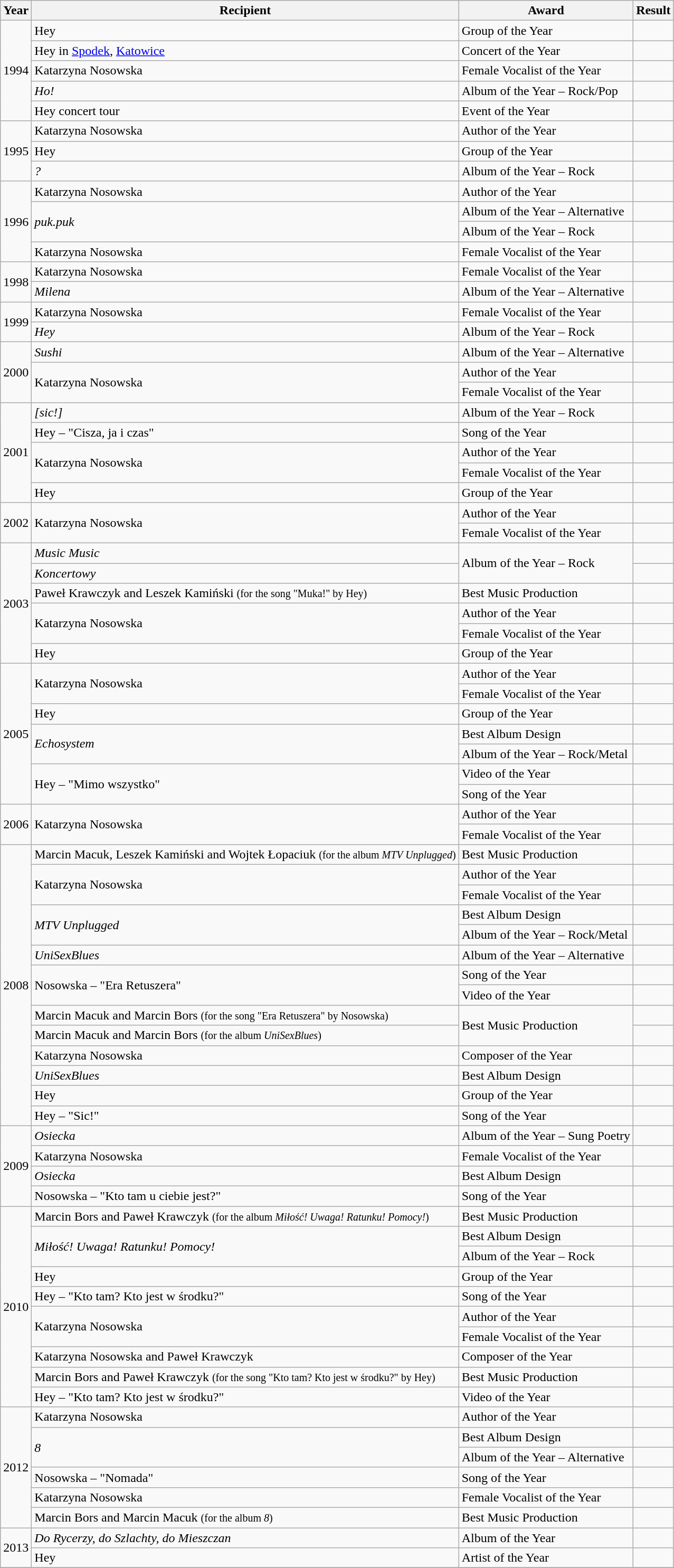<table class="wikitable sortable" style=text-align:left;>
<tr>
<th>Year</th>
<th>Recipient</th>
<th>Award</th>
<th>Result</th>
</tr>
<tr>
<td rowspan="5">1994</td>
<td>Hey</td>
<td>Group of the Year</td>
<td></td>
</tr>
<tr>
<td>Hey in <a href='#'>Spodek</a>, <a href='#'>Katowice</a></td>
<td>Concert of the Year</td>
<td></td>
</tr>
<tr>
<td>Katarzyna Nosowska</td>
<td>Female Vocalist of the Year</td>
<td></td>
</tr>
<tr>
<td><em>Ho!</em></td>
<td>Album of the Year – Rock/Pop</td>
<td></td>
</tr>
<tr>
<td>Hey concert tour</td>
<td>Event of the Year</td>
<td></td>
</tr>
<tr>
<td rowspan="3">1995</td>
<td>Katarzyna Nosowska</td>
<td>Author of the Year</td>
<td></td>
</tr>
<tr>
<td>Hey</td>
<td>Group of the Year</td>
<td></td>
</tr>
<tr>
<td><em>?</em></td>
<td>Album of the Year – Rock</td>
<td></td>
</tr>
<tr>
<td rowspan="4">1996</td>
<td>Katarzyna Nosowska</td>
<td>Author of the Year</td>
<td></td>
</tr>
<tr>
<td rowspan="2"><em>puk.puk</em></td>
<td>Album of the Year – Alternative</td>
<td></td>
</tr>
<tr>
<td>Album of the Year – Rock</td>
<td></td>
</tr>
<tr>
<td>Katarzyna Nosowska</td>
<td>Female Vocalist of the Year</td>
<td></td>
</tr>
<tr>
<td rowspan="2">1998</td>
<td>Katarzyna Nosowska</td>
<td>Female Vocalist of the Year</td>
<td></td>
</tr>
<tr>
<td><em>Milena</em></td>
<td>Album of the Year – Alternative</td>
<td></td>
</tr>
<tr>
<td rowspan="2">1999</td>
<td>Katarzyna Nosowska</td>
<td>Female Vocalist of the Year</td>
<td></td>
</tr>
<tr>
<td><em>Hey</em></td>
<td>Album of the Year – Rock</td>
<td></td>
</tr>
<tr>
<td rowspan="3">2000</td>
<td><em>Sushi</em></td>
<td>Album of the Year – Alternative</td>
<td></td>
</tr>
<tr>
<td rowspan="2">Katarzyna Nosowska</td>
<td>Author of the Year</td>
<td></td>
</tr>
<tr>
<td>Female Vocalist of the Year</td>
<td></td>
</tr>
<tr>
<td rowspan="5">2001</td>
<td><em>[sic!]</em></td>
<td>Album of the Year – Rock</td>
<td></td>
</tr>
<tr>
<td>Hey – "Cisza, ja i czas"</td>
<td>Song of the Year</td>
<td></td>
</tr>
<tr>
<td rowspan="2">Katarzyna Nosowska</td>
<td>Author of the Year</td>
<td></td>
</tr>
<tr>
<td>Female Vocalist of the Year</td>
<td></td>
</tr>
<tr>
<td>Hey</td>
<td>Group of the Year</td>
<td></td>
</tr>
<tr>
<td rowspan="2">2002</td>
<td rowspan="2">Katarzyna Nosowska</td>
<td>Author of the Year</td>
<td></td>
</tr>
<tr>
<td>Female Vocalist of the Year</td>
<td></td>
</tr>
<tr>
<td rowspan="6">2003</td>
<td><em>Music Music</em></td>
<td rowspan="2">Album of the Year – Rock</td>
<td></td>
</tr>
<tr>
<td><em>Koncertowy</em></td>
<td></td>
</tr>
<tr>
<td>Paweł Krawczyk and Leszek Kamiński <small>(for the song "Muka!" by Hey)</small></td>
<td>Best Music Production</td>
<td></td>
</tr>
<tr>
<td rowspan="2">Katarzyna Nosowska</td>
<td>Author of the Year</td>
<td></td>
</tr>
<tr>
<td>Female Vocalist of the Year</td>
<td></td>
</tr>
<tr>
<td>Hey</td>
<td>Group of the Year</td>
<td></td>
</tr>
<tr>
<td rowspan="7">2005</td>
<td rowspan="2">Katarzyna Nosowska</td>
<td>Author of the Year</td>
<td></td>
</tr>
<tr>
<td>Female Vocalist of the Year</td>
<td></td>
</tr>
<tr>
<td>Hey</td>
<td>Group of the Year</td>
<td></td>
</tr>
<tr>
<td rowspan="2"><em>Echosystem</em></td>
<td>Best Album Design</td>
<td></td>
</tr>
<tr>
<td>Album of the Year – Rock/Metal</td>
<td></td>
</tr>
<tr>
<td rowspan="2">Hey – "Mimo wszystko"</td>
<td>Video of the Year</td>
<td></td>
</tr>
<tr>
<td>Song of the Year</td>
<td></td>
</tr>
<tr>
<td rowspan="2">2006</td>
<td rowspan="2">Katarzyna Nosowska</td>
<td>Author of the Year</td>
<td></td>
</tr>
<tr>
<td>Female Vocalist of the Year</td>
<td></td>
</tr>
<tr>
<td rowspan="14">2008</td>
<td>Marcin Macuk, Leszek Kamiński and Wojtek Łopaciuk <small>(for the album <em>MTV Unplugged</em>)</small></td>
<td>Best Music Production</td>
<td></td>
</tr>
<tr>
<td rowspan="2">Katarzyna Nosowska</td>
<td>Author of the Year</td>
<td></td>
</tr>
<tr>
<td>Female Vocalist of the Year</td>
<td></td>
</tr>
<tr>
<td rowspan="2"><em>MTV Unplugged</em></td>
<td>Best Album Design</td>
<td></td>
</tr>
<tr>
<td>Album of the Year – Rock/Metal</td>
<td></td>
</tr>
<tr>
<td><em>UniSexBlues</em></td>
<td>Album of the Year – Alternative</td>
<td></td>
</tr>
<tr>
<td rowspan="2">Nosowska – "Era Retuszera"</td>
<td>Song of the Year</td>
<td></td>
</tr>
<tr>
<td>Video of the Year</td>
<td></td>
</tr>
<tr>
<td>Marcin Macuk and Marcin Bors <small>(for the song "Era Retuszera" by Nosowska)</small></td>
<td rowspan="2">Best Music Production</td>
<td></td>
</tr>
<tr>
<td>Marcin Macuk and Marcin Bors <small>(for the album <em>UniSexBlues</em>)</small></td>
<td></td>
</tr>
<tr>
<td>Katarzyna Nosowska</td>
<td>Composer of the Year</td>
<td></td>
</tr>
<tr>
<td><em>UniSexBlues</em></td>
<td>Best Album Design</td>
<td></td>
</tr>
<tr>
<td>Hey</td>
<td>Group of the Year</td>
<td></td>
</tr>
<tr>
<td>Hey – "Sic!"</td>
<td>Song of the Year</td>
<td></td>
</tr>
<tr>
<td rowspan="4">2009</td>
<td><em>Osiecka</em></td>
<td>Album of the Year – Sung Poetry</td>
<td></td>
</tr>
<tr>
<td>Katarzyna Nosowska</td>
<td>Female Vocalist of the Year</td>
<td></td>
</tr>
<tr>
<td><em>Osiecka</em></td>
<td>Best Album Design</td>
<td></td>
</tr>
<tr>
<td>Nosowska – "Kto tam u ciebie jest?"</td>
<td>Song of the Year</td>
<td></td>
</tr>
<tr>
<td rowspan="10">2010</td>
<td>Marcin Bors and Paweł Krawczyk <small>(for the album <em>Miłość! Uwaga! Ratunku! Pomocy!</em>)</small></td>
<td>Best Music Production</td>
<td></td>
</tr>
<tr>
<td rowspan="2"><em>Miłość! Uwaga! Ratunku! Pomocy!</em></td>
<td>Best Album Design</td>
<td></td>
</tr>
<tr>
<td>Album of the Year – Rock</td>
<td></td>
</tr>
<tr>
<td>Hey</td>
<td>Group of the Year</td>
<td></td>
</tr>
<tr>
<td>Hey – "Kto tam? Kto jest w środku?"</td>
<td>Song of the Year</td>
<td></td>
</tr>
<tr>
<td rowspan="2">Katarzyna Nosowska</td>
<td>Author of the Year</td>
<td></td>
</tr>
<tr>
<td>Female Vocalist of the Year</td>
<td></td>
</tr>
<tr>
<td>Katarzyna Nosowska and Paweł Krawczyk</td>
<td>Composer of the Year</td>
<td></td>
</tr>
<tr>
<td>Marcin Bors and Paweł Krawczyk <small>(for the song "Kto tam? Kto jest w środku?" by Hey)</small></td>
<td>Best Music Production</td>
<td></td>
</tr>
<tr>
<td>Hey – "Kto tam? Kto jest w środku?"</td>
<td>Video of the Year</td>
<td></td>
</tr>
<tr>
<td rowspan=6>2012</td>
<td>Katarzyna Nosowska</td>
<td>Author of the Year</td>
<td></td>
</tr>
<tr>
<td rowspan="2"><em>8</em></td>
<td>Best Album Design</td>
<td></td>
</tr>
<tr>
<td>Album of the Year – Alternative</td>
<td></td>
</tr>
<tr>
<td>Nosowska – "Nomada"</td>
<td>Song of the Year</td>
<td></td>
</tr>
<tr>
<td>Katarzyna Nosowska</td>
<td>Female Vocalist of the Year</td>
<td></td>
</tr>
<tr>
<td>Marcin Bors and Marcin Macuk <small>(for the album <em>8</em>)</small></td>
<td>Best Music Production</td>
<td></td>
</tr>
<tr>
<td rowspan="2">2013</td>
<td><em>Do Rycerzy, do Szlachty, do Mieszczan</em></td>
<td>Album of the Year</td>
<td></td>
</tr>
<tr>
<td>Hey</td>
<td>Artist of the Year</td>
<td></td>
</tr>
<tr>
</tr>
</table>
